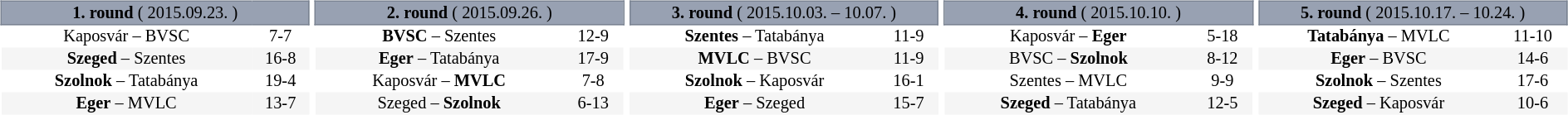<table table width=100%>
<tr>
<td width=20% valign="top"><br><table border=0 cellspacing=0 cellpadding=1em style="font-size: 85%; border-collapse: collapse;" width=100%>
<tr>
<td colspan=5 bgcolor=#98A1B2 style="border:1px solid #7A8392; text-align: center;"><span><strong>1. round</strong> ( 2015.09.23. )</span></td>
</tr>
<tr align=center bgcolor=#FFFFFF>
<td>Kaposvár – BVSC</td>
<td>7-7</td>
</tr>
<tr align=center bgcolor=#f5f5f5>
<td><strong>Szeged</strong> – Szentes</td>
<td>16-8</td>
</tr>
<tr align=center bgcolor=#FFFFFF>
<td><strong>Szolnok</strong> – Tatabánya</td>
<td>19-4</td>
</tr>
<tr align=center bgcolor=#f5f5f5>
<td><strong>Eger</strong> – MVLC</td>
<td>13-7</td>
</tr>
</table>
</td>
<td width=20% valign="top"><br><table border=0 cellspacing=0 cellpadding=1em style="font-size: 85%; border-collapse: collapse;" width=100%>
<tr>
<td colspan=5 bgcolor=#98A1B2 style="border:1px solid #7A8392; text-align: center;"><span><strong>2. round</strong> ( 2015.09.26. )</span></td>
</tr>
<tr align=center bgcolor=#FFFFFF>
<td><strong>BVSC</strong> – Szentes</td>
<td>12-9</td>
</tr>
<tr align=center bgcolor=#f5f5f5>
<td><strong>Eger</strong> – Tatabánya</td>
<td>17-9</td>
</tr>
<tr align=center bgcolor=#FFFFFF>
<td>Kaposvár – <strong>MVLC</strong></td>
<td>7-8</td>
</tr>
<tr align=center bgcolor=#f5f5f5>
<td>Szeged – <strong>Szolnok</strong></td>
<td>6-13</td>
</tr>
</table>
</td>
<td width=20% valign="top"><br><table border=0 cellspacing=0 cellpadding=1em style="font-size: 85%; border-collapse: collapse;" width=100%>
<tr>
<td colspan=5 bgcolor=#98A1B2 style="border:1px solid #7A8392; text-align: center;"><span><strong>3. round</strong> ( 2015.10.03. – 10.07. )</span></td>
</tr>
<tr align=center bgcolor=#FFFFFF>
<td><strong>Szentes</strong> – Tatabánya</td>
<td>11-9</td>
</tr>
<tr align=center bgcolor=#f5f5f5>
<td><strong>MVLC</strong> – BVSC</td>
<td>11-9</td>
</tr>
<tr align=center bgcolor=#FFFFFF>
<td><strong>Szolnok</strong> – Kaposvár</td>
<td>16-1</td>
</tr>
<tr align=center bgcolor=#f5f5f5>
<td><strong>Eger</strong> – Szeged</td>
<td>15-7</td>
</tr>
</table>
</td>
<td width=20% valign="top"><br><table border=0 cellspacing=0 cellpadding=1em style="font-size: 85%; border-collapse: collapse;" width=100%>
<tr>
<td colspan=5 bgcolor=#98A1B2 style="border:1px solid #7A8392; text-align: center;"><span><strong>4. round</strong> ( 2015.10.10. )</span></td>
</tr>
<tr align=center bgcolor=#FFFFFF>
<td>Kaposvár – <strong>Eger</strong></td>
<td>5-18</td>
</tr>
<tr align=center bgcolor=#f5f5f5>
<td>BVSC – <strong>Szolnok</strong></td>
<td>8-12</td>
</tr>
<tr align=center bgcolor=#FFFFFF>
<td>Szentes – MVLC</td>
<td>9-9</td>
</tr>
<tr align=center bgcolor=#f5f5f5>
<td><strong>Szeged</strong> – Tatabánya</td>
<td>12-5</td>
</tr>
</table>
</td>
<td width=20% valign="top"><br><table border=0 cellspacing=0 cellpadding=1em style="font-size: 85%; border-collapse: collapse;" width=100%>
<tr>
<td colspan=5 bgcolor=#98A1B2 style="border:1px solid #7A8392; text-align: center;"><span><strong>5. round</strong> ( 2015.10.17. – 10.24. )</span></td>
</tr>
<tr align=center bgcolor=#FFFFFF>
<td><strong>Tatabánya</strong> – MVLC</td>
<td>11-10</td>
</tr>
<tr align=center bgcolor=#f5f5f5>
<td><strong>Eger</strong> – BVSC</td>
<td>14-6</td>
</tr>
<tr align=center bgcolor=#FFFFFF>
<td><strong>Szolnok</strong> – Szentes</td>
<td>17-6</td>
</tr>
<tr align=center bgcolor=#f5f5f5>
<td><strong>Szeged</strong> – Kaposvár</td>
<td>10-6</td>
</tr>
</table>
</td>
</tr>
</table>
